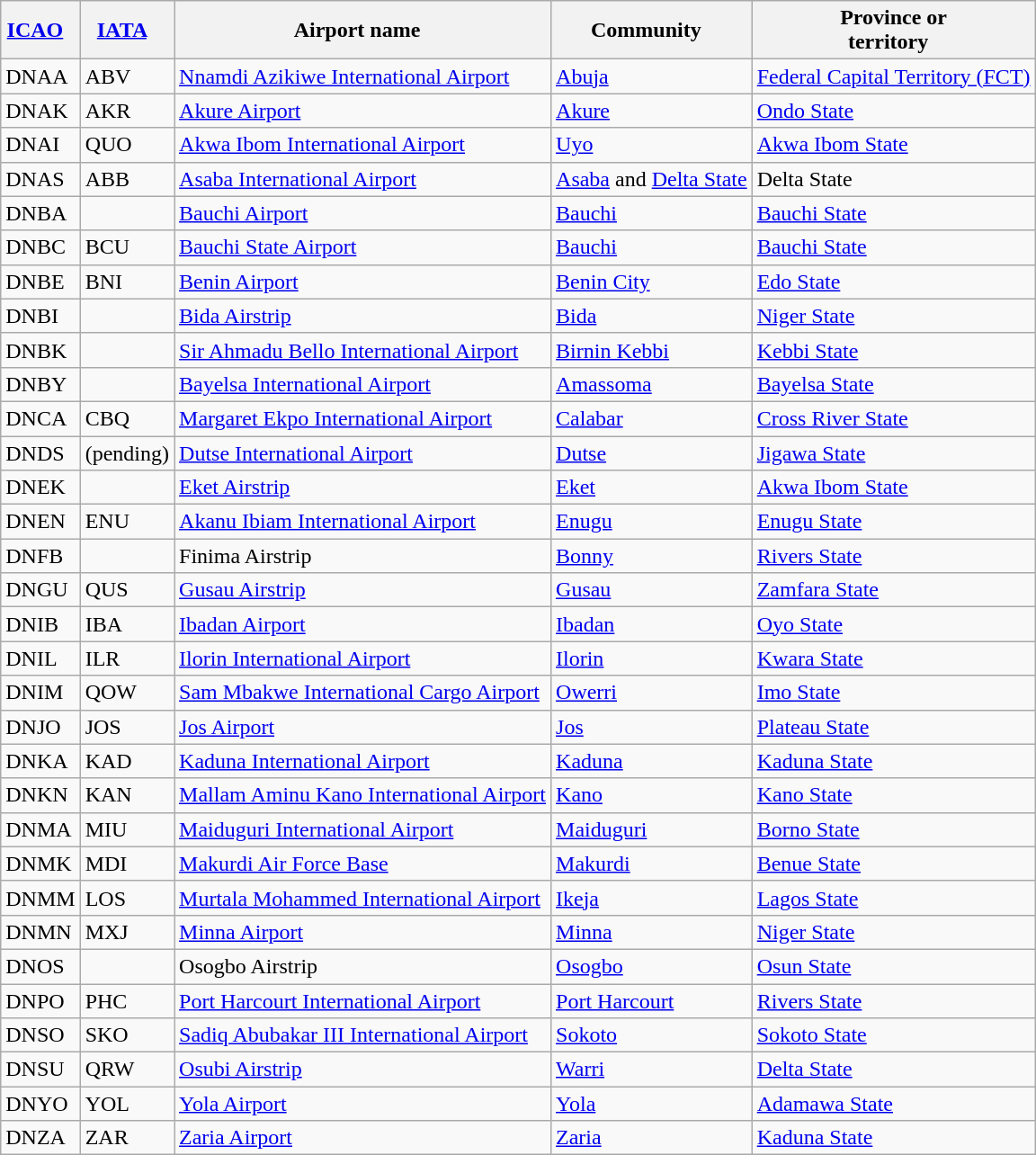<table class="wikitable" style="width:auto;">
<tr>
<th width="*"><a href='#'>ICAO</a>  </th>
<th width="*"><a href='#'>IATA</a>  </th>
<th width="*">Airport name  </th>
<th width="*">Community  </th>
<th width="*">Province or<br>territory  </th>
</tr>
<tr>
<td>DNAA</td>
<td>ABV</td>
<td><a href='#'>Nnamdi Azikiwe International Airport</a></td>
<td><a href='#'>Abuja</a></td>
<td><a href='#'>Federal Capital Territory (FCT)</a></td>
</tr>
<tr>
<td>DNAK</td>
<td>AKR</td>
<td><a href='#'>Akure Airport</a></td>
<td><a href='#'>Akure</a></td>
<td><a href='#'>Ondo State</a></td>
</tr>
<tr>
<td>DNAI</td>
<td>QUO</td>
<td><a href='#'>Akwa Ibom International Airport</a></td>
<td><a href='#'>Uyo</a></td>
<td><a href='#'>Akwa Ibom State</a></td>
</tr>
<tr>
<td>DNAS</td>
<td>ABB</td>
<td><a href='#'>Asaba International Airport</a></td>
<td><a href='#'>Asaba</a> and <a href='#'>Delta State</a></td>
<td>Delta State</td>
</tr>
<tr>
<td>DNBA</td>
<td></td>
<td><a href='#'>Bauchi Airport</a></td>
<td><a href='#'>Bauchi</a></td>
<td><a href='#'>Bauchi State</a></td>
</tr>
<tr>
<td>DNBC</td>
<td>BCU</td>
<td><a href='#'>Bauchi State Airport</a></td>
<td><a href='#'>Bauchi</a></td>
<td><a href='#'>Bauchi State</a></td>
</tr>
<tr>
<td>DNBE</td>
<td>BNI</td>
<td><a href='#'>Benin Airport</a></td>
<td><a href='#'>Benin City</a></td>
<td><a href='#'>Edo State</a></td>
</tr>
<tr>
<td>DNBI</td>
<td></td>
<td><a href='#'>Bida Airstrip</a></td>
<td><a href='#'>Bida</a></td>
<td><a href='#'>Niger State</a></td>
</tr>
<tr>
<td>DNBK</td>
<td></td>
<td><a href='#'>Sir Ahmadu Bello International Airport</a></td>
<td><a href='#'>Birnin Kebbi</a></td>
<td><a href='#'>Kebbi State</a></td>
</tr>
<tr>
<td>DNBY</td>
<td></td>
<td><a href='#'>Bayelsa International Airport</a></td>
<td><a href='#'>Amassoma</a></td>
<td><a href='#'>Bayelsa State</a></td>
</tr>
<tr>
<td>DNCA</td>
<td>CBQ</td>
<td><a href='#'>Margaret Ekpo International Airport</a></td>
<td><a href='#'>Calabar</a></td>
<td><a href='#'>Cross River State</a></td>
</tr>
<tr>
<td>DNDS</td>
<td>(pending)</td>
<td><a href='#'>Dutse International Airport</a></td>
<td><a href='#'>Dutse</a></td>
<td><a href='#'>Jigawa State</a></td>
</tr>
<tr>
<td>DNEK</td>
<td></td>
<td><a href='#'>Eket Airstrip</a></td>
<td><a href='#'>Eket</a></td>
<td><a href='#'>Akwa Ibom State</a></td>
</tr>
<tr>
<td>DNEN</td>
<td>ENU</td>
<td><a href='#'>Akanu Ibiam International Airport</a></td>
<td><a href='#'>Enugu</a></td>
<td><a href='#'>Enugu State</a></td>
</tr>
<tr>
<td>DNFB</td>
<td></td>
<td>Finima Airstrip</td>
<td><a href='#'>Bonny</a></td>
<td><a href='#'>Rivers State</a></td>
</tr>
<tr>
<td>DNGU</td>
<td>QUS</td>
<td><a href='#'>Gusau Airstrip</a></td>
<td><a href='#'>Gusau</a></td>
<td><a href='#'>Zamfara State</a></td>
</tr>
<tr>
<td>DNIB</td>
<td>IBA</td>
<td><a href='#'>Ibadan Airport</a></td>
<td><a href='#'>Ibadan</a></td>
<td><a href='#'>Oyo State</a></td>
</tr>
<tr>
<td>DNIL</td>
<td>ILR</td>
<td><a href='#'>Ilorin International Airport</a></td>
<td><a href='#'>Ilorin</a></td>
<td><a href='#'>Kwara State</a></td>
</tr>
<tr>
<td>DNIM</td>
<td>QOW</td>
<td><a href='#'>Sam Mbakwe International Cargo Airport</a></td>
<td><a href='#'>Owerri</a></td>
<td><a href='#'>Imo State</a></td>
</tr>
<tr>
<td>DNJO</td>
<td>JOS</td>
<td><a href='#'>Jos Airport</a></td>
<td><a href='#'>Jos</a></td>
<td><a href='#'>Plateau State</a></td>
</tr>
<tr>
<td>DNKA</td>
<td>KAD</td>
<td><a href='#'>Kaduna International Airport</a></td>
<td><a href='#'>Kaduna</a></td>
<td><a href='#'>Kaduna State</a></td>
</tr>
<tr>
<td>DNKN</td>
<td>KAN</td>
<td><a href='#'>Mallam Aminu Kano International Airport</a></td>
<td><a href='#'>Kano</a></td>
<td><a href='#'>Kano State</a></td>
</tr>
<tr>
<td>DNMA</td>
<td>MIU</td>
<td><a href='#'>Maiduguri International Airport</a></td>
<td><a href='#'>Maiduguri</a></td>
<td><a href='#'>Borno State</a></td>
</tr>
<tr>
<td>DNMK</td>
<td>MDI</td>
<td><a href='#'>Makurdi Air Force Base</a></td>
<td><a href='#'>Makurdi</a></td>
<td><a href='#'>Benue State</a></td>
</tr>
<tr>
<td>DNMM</td>
<td>LOS</td>
<td><a href='#'>Murtala Mohammed International Airport</a></td>
<td><a href='#'>Ikeja</a></td>
<td><a href='#'>Lagos State</a></td>
</tr>
<tr>
<td>DNMN</td>
<td>MXJ</td>
<td><a href='#'>Minna Airport</a></td>
<td><a href='#'>Minna</a></td>
<td><a href='#'>Niger State</a></td>
</tr>
<tr>
<td>DNOS</td>
<td></td>
<td>Osogbo Airstrip</td>
<td><a href='#'>Osogbo</a></td>
<td><a href='#'>Osun State</a></td>
</tr>
<tr>
<td>DNPO</td>
<td>PHC</td>
<td><a href='#'>Port Harcourt International Airport</a></td>
<td><a href='#'>Port Harcourt</a></td>
<td><a href='#'>Rivers State</a></td>
</tr>
<tr>
<td>DNSO</td>
<td>SKO</td>
<td><a href='#'>Sadiq Abubakar III International Airport</a></td>
<td><a href='#'>Sokoto</a></td>
<td><a href='#'>Sokoto State</a></td>
</tr>
<tr>
<td>DNSU</td>
<td>QRW</td>
<td><a href='#'>Osubi Airstrip</a></td>
<td><a href='#'>Warri</a></td>
<td><a href='#'>Delta State</a></td>
</tr>
<tr>
<td>DNYO</td>
<td>YOL</td>
<td><a href='#'>Yola Airport</a></td>
<td><a href='#'>Yola</a></td>
<td><a href='#'>Adamawa State</a></td>
</tr>
<tr>
<td>DNZA</td>
<td>ZAR</td>
<td><a href='#'>Zaria Airport</a></td>
<td><a href='#'>Zaria</a></td>
<td><a href='#'>Kaduna State</a></td>
</tr>
</table>
